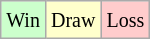<table class="wikitable">
<tr>
<td style="background-color: #CCFFCC;"><small>Win</small></td>
<td style="background-color: #FFFFCC;"><small>Draw</small></td>
<td style="background-color: #FFCCCC;"><small>Loss</small></td>
</tr>
</table>
